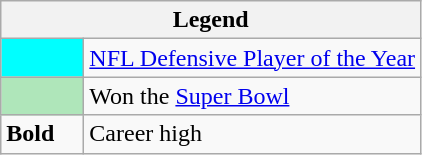<table class="wikitable">
<tr>
<th colspan="2">Legend</th>
</tr>
<tr>
<td style="background:#00ffff; width:3em;"></td>
<td><a href='#'>NFL Defensive Player of the Year</a></td>
</tr>
<tr>
<td style="background:#afe6ba; width:3em;"></td>
<td>Won the <a href='#'>Super Bowl</a></td>
</tr>
<tr>
<td><strong>Bold</strong></td>
<td>Career high</td>
</tr>
</table>
